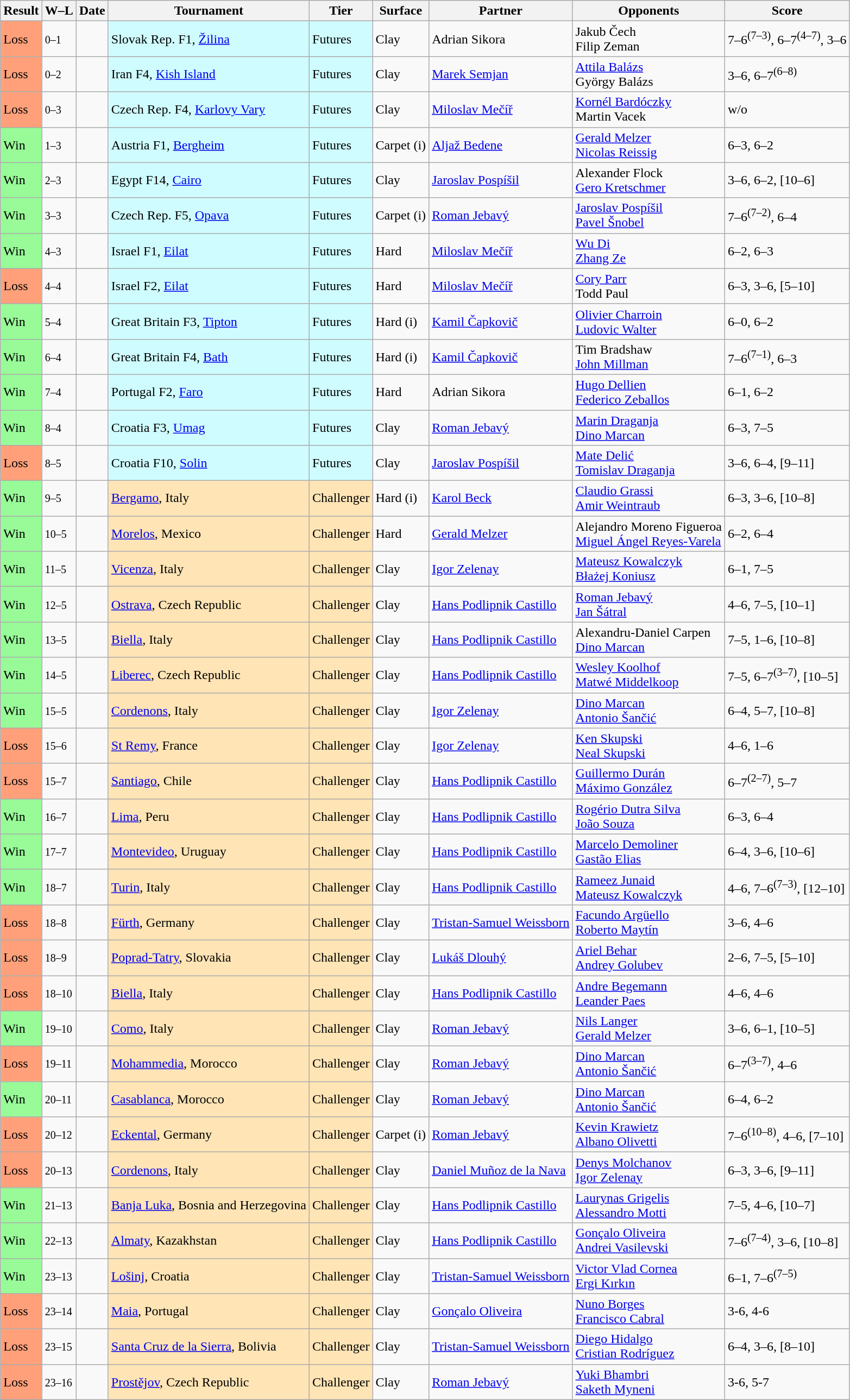<table class="sortable wikitable">
<tr>
<th>Result</th>
<th class="unsortable">W–L</th>
<th>Date</th>
<th>Tournament</th>
<th>Tier</th>
<th>Surface</th>
<th>Partner</th>
<th>Opponents</th>
<th class="unsortable">Score</th>
</tr>
<tr>
<td bgcolor=FFA07A>Loss</td>
<td><small>0–1</small></td>
<td></td>
<td style="background:#cffcff;">Slovak Rep. F1, <a href='#'>Žilina</a></td>
<td style="background:#cffcff;">Futures</td>
<td>Clay</td>
<td> Adrian Sikora</td>
<td> Jakub Čech<br> Filip Zeman</td>
<td>7–6<sup>(7–3)</sup>, 6–7<sup>(4–7)</sup>, 3–6</td>
</tr>
<tr>
<td bgcolor=FFA07A>Loss</td>
<td><small>0–2</small></td>
<td></td>
<td style="background:#cffcff;">Iran F4, <a href='#'>Kish Island</a></td>
<td style="background:#cffcff;">Futures</td>
<td>Clay</td>
<td> <a href='#'>Marek Semjan</a></td>
<td> <a href='#'>Attila Balázs</a><br> György Balázs</td>
<td>3–6, 6–7<sup>(6–8)</sup></td>
</tr>
<tr>
<td bgcolor=FFA07A>Loss</td>
<td><small>0–3</small></td>
<td></td>
<td style="background:#cffcff;">Czech Rep. F4, <a href='#'>Karlovy Vary</a></td>
<td style="background:#cffcff;">Futures</td>
<td>Clay</td>
<td> <a href='#'>Miloslav Mečíř</a></td>
<td> <a href='#'>Kornél Bardóczky</a><br> Martin Vacek</td>
<td>w/o</td>
</tr>
<tr>
<td bgcolor=98FB98>Win</td>
<td><small>1–3</small></td>
<td></td>
<td style="background:#cffcff;">Austria F1, <a href='#'>Bergheim</a></td>
<td style="background:#cffcff;">Futures</td>
<td>Carpet (i)</td>
<td> <a href='#'>Aljaž Bedene</a></td>
<td> <a href='#'>Gerald Melzer</a><br> <a href='#'>Nicolas Reissig</a></td>
<td>6–3, 6–2</td>
</tr>
<tr>
<td bgcolor=98FB98>Win</td>
<td><small>2–3</small></td>
<td></td>
<td style="background:#cffcff;">Egypt F14, <a href='#'>Cairo</a></td>
<td style="background:#cffcff;">Futures</td>
<td>Clay</td>
<td> <a href='#'>Jaroslav Pospíšil</a></td>
<td> Alexander Flock<br> <a href='#'>Gero Kretschmer</a></td>
<td>3–6, 6–2, [10–6]</td>
</tr>
<tr>
<td bgcolor=98FB98>Win</td>
<td><small>3–3</small></td>
<td></td>
<td style="background:#cffcff;">Czech Rep. F5, <a href='#'>Opava</a></td>
<td style="background:#cffcff;">Futures</td>
<td>Carpet (i)</td>
<td> <a href='#'>Roman Jebavý</a></td>
<td> <a href='#'>Jaroslav Pospíšil</a><br> <a href='#'>Pavel Šnobel</a></td>
<td>7–6<sup>(7–2)</sup>, 6–4</td>
</tr>
<tr>
<td bgcolor=98FB98>Win</td>
<td><small>4–3</small></td>
<td></td>
<td style="background:#cffcff;">Israel F1, <a href='#'>Eilat</a></td>
<td style="background:#cffcff;">Futures</td>
<td>Hard</td>
<td> <a href='#'>Miloslav Mečíř</a></td>
<td> <a href='#'>Wu Di</a><br> <a href='#'>Zhang Ze</a></td>
<td>6–2, 6–3</td>
</tr>
<tr>
<td bgcolor=FFA07A>Loss</td>
<td><small>4–4</small></td>
<td></td>
<td style="background:#cffcff;">Israel F2, <a href='#'>Eilat</a></td>
<td style="background:#cffcff;">Futures</td>
<td>Hard</td>
<td> <a href='#'>Miloslav Mečíř</a></td>
<td> <a href='#'>Cory Parr</a><br> Todd Paul</td>
<td>6–3, 3–6, [5–10]</td>
</tr>
<tr>
<td bgcolor=98FB98>Win</td>
<td><small>5–4</small></td>
<td></td>
<td style="background:#cffcff;">Great Britain F3, <a href='#'>Tipton</a></td>
<td style="background:#cffcff;">Futures</td>
<td>Hard (i)</td>
<td> <a href='#'>Kamil Čapkovič</a></td>
<td> <a href='#'>Olivier Charroin</a><br> <a href='#'>Ludovic Walter</a></td>
<td>6–0, 6–2</td>
</tr>
<tr>
<td bgcolor=98FB98>Win</td>
<td><small>6–4</small></td>
<td></td>
<td style="background:#cffcff;">Great Britain F4, <a href='#'>Bath</a></td>
<td style="background:#cffcff;">Futures</td>
<td>Hard (i)</td>
<td> <a href='#'>Kamil Čapkovič</a></td>
<td> Tim Bradshaw<br> <a href='#'>John Millman</a></td>
<td>7–6<sup>(7–1)</sup>, 6–3</td>
</tr>
<tr>
<td bgcolor=98FB98>Win</td>
<td><small>7–4</small></td>
<td></td>
<td style="background:#cffcff;">Portugal F2, <a href='#'>Faro</a></td>
<td style="background:#cffcff;">Futures</td>
<td>Hard</td>
<td> Adrian Sikora</td>
<td> <a href='#'>Hugo Dellien</a><br> <a href='#'>Federico Zeballos</a></td>
<td>6–1, 6–2</td>
</tr>
<tr>
<td bgcolor=98FB98>Win</td>
<td><small>8–4</small></td>
<td></td>
<td style="background:#cffcff;">Croatia F3, <a href='#'>Umag</a></td>
<td style="background:#cffcff;">Futures</td>
<td>Clay</td>
<td> <a href='#'>Roman Jebavý</a></td>
<td> <a href='#'>Marin Draganja</a><br> <a href='#'>Dino Marcan</a></td>
<td>6–3, 7–5</td>
</tr>
<tr>
<td bgcolor=FFA07A>Loss</td>
<td><small>8–5</small></td>
<td></td>
<td style="background:#cffcff;">Croatia F10, <a href='#'>Solin</a></td>
<td style="background:#cffcff;">Futures</td>
<td>Clay</td>
<td> <a href='#'>Jaroslav Pospíšil</a></td>
<td> <a href='#'>Mate Delić</a><br> <a href='#'>Tomislav Draganja</a></td>
<td>3–6, 6–4, [9–11]</td>
</tr>
<tr>
<td bgcolor=98FB98>Win</td>
<td><small>9–5</small></td>
<td><a href='#'></a></td>
<td style="background:moccasin;"><a href='#'>Bergamo</a>, Italy</td>
<td style="background:moccasin;">Challenger</td>
<td>Hard (i)</td>
<td> <a href='#'>Karol Beck</a></td>
<td> <a href='#'>Claudio Grassi</a><br> <a href='#'>Amir Weintraub</a></td>
<td>6–3, 3–6, [10–8]</td>
</tr>
<tr>
<td bgcolor=98FB98>Win</td>
<td><small>10–5</small></td>
<td><a href='#'></a></td>
<td style="background:moccasin;"><a href='#'>Morelos</a>, Mexico</td>
<td style="background:moccasin;">Challenger</td>
<td>Hard</td>
<td> <a href='#'>Gerald Melzer</a></td>
<td> Alejandro Moreno Figueroa<br> <a href='#'>Miguel Ángel Reyes-Varela</a></td>
<td>6–2, 6–4</td>
</tr>
<tr>
<td bgcolor=98FB98>Win</td>
<td><small>11–5</small></td>
<td><a href='#'></a></td>
<td style="background:moccasin;"><a href='#'>Vicenza</a>, Italy</td>
<td style="background:moccasin;">Challenger</td>
<td>Clay</td>
<td> <a href='#'>Igor Zelenay</a></td>
<td> <a href='#'>Mateusz Kowalczyk</a><br> <a href='#'>Błażej Koniusz</a></td>
<td>6–1, 7–5</td>
</tr>
<tr>
<td bgcolor=98FB98>Win</td>
<td><small>12–5</small></td>
<td><a href='#'></a></td>
<td style="background:moccasin;"><a href='#'>Ostrava</a>, Czech Republic</td>
<td style="background:moccasin;">Challenger</td>
<td>Clay</td>
<td> <a href='#'>Hans Podlipnik Castillo</a></td>
<td> <a href='#'>Roman Jebavý</a><br> <a href='#'>Jan Šátral</a></td>
<td>4–6, 7–5, [10–1]</td>
</tr>
<tr>
<td bgcolor=98FB98>Win</td>
<td><small>13–5</small></td>
<td><a href='#'></a></td>
<td style="background:moccasin;"><a href='#'>Biella</a>, Italy</td>
<td style="background:moccasin;">Challenger</td>
<td>Clay</td>
<td> <a href='#'>Hans Podlipnik Castillo</a></td>
<td> Alexandru-Daniel Carpen<br> <a href='#'>Dino Marcan</a></td>
<td>7–5, 1–6, [10–8]</td>
</tr>
<tr>
<td bgcolor=98FB98>Win</td>
<td><small>14–5</small></td>
<td><a href='#'></a></td>
<td style="background:moccasin;"><a href='#'>Liberec</a>, Czech Republic</td>
<td style="background:moccasin;">Challenger</td>
<td>Clay</td>
<td> <a href='#'>Hans Podlipnik Castillo</a></td>
<td> <a href='#'>Wesley Koolhof</a><br> <a href='#'>Matwé Middelkoop</a></td>
<td>7–5, 6–7<sup>(3–7)</sup>, [10–5]</td>
</tr>
<tr>
<td bgcolor=98FB98>Win</td>
<td><small>15–5</small></td>
<td><a href='#'></a></td>
<td style="background:moccasin;"><a href='#'>Cordenons</a>, Italy</td>
<td style="background:moccasin;">Challenger</td>
<td>Clay</td>
<td> <a href='#'>Igor Zelenay</a></td>
<td> <a href='#'>Dino Marcan</a><br> <a href='#'>Antonio Šančić</a></td>
<td>6–4, 5–7, [10–8]</td>
</tr>
<tr>
<td bgcolor=FFA07A>Loss</td>
<td><small>15–6</small></td>
<td><a href='#'></a></td>
<td style="background:moccasin;"><a href='#'>St Remy</a>, France</td>
<td style="background:moccasin;">Challenger</td>
<td>Clay</td>
<td> <a href='#'>Igor Zelenay</a></td>
<td> <a href='#'>Ken Skupski</a><br> <a href='#'>Neal Skupski</a></td>
<td>4–6, 1–6</td>
</tr>
<tr>
<td bgcolor=#FFA07A>Loss</td>
<td><small>15–7</small></td>
<td><a href='#'></a></td>
<td style="background:moccasin;"><a href='#'>Santiago</a>, Chile</td>
<td style="background:moccasin;">Challenger</td>
<td>Clay</td>
<td> <a href='#'>Hans Podlipnik Castillo</a></td>
<td> <a href='#'>Guillermo Durán</a><br> <a href='#'>Máximo González</a></td>
<td>6–7<sup>(2–7)</sup>, 5–7</td>
</tr>
<tr>
<td bgcolor=98FB98>Win</td>
<td><small>16–7</small></td>
<td><a href='#'></a></td>
<td style="background:moccasin;"><a href='#'>Lima</a>, Peru</td>
<td style="background:moccasin;">Challenger</td>
<td>Clay</td>
<td> <a href='#'>Hans Podlipnik Castillo</a></td>
<td> <a href='#'>Rogério Dutra Silva</a><br> <a href='#'>João Souza</a></td>
<td>6–3, 6–4</td>
</tr>
<tr>
<td bgcolor=98FB98>Win</td>
<td><small>17–7</small></td>
<td><a href='#'></a></td>
<td style="background:moccasin;"><a href='#'>Montevideo</a>, Uruguay</td>
<td style="background:moccasin;">Challenger</td>
<td>Clay</td>
<td> <a href='#'>Hans Podlipnik Castillo</a></td>
<td> <a href='#'>Marcelo Demoliner</a><br> <a href='#'>Gastão Elias</a></td>
<td>6–4, 3–6, [10–6]</td>
</tr>
<tr>
<td bgcolor=98FB98>Win</td>
<td><small>18–7</small></td>
<td><a href='#'></a></td>
<td style="background:moccasin;"><a href='#'>Turin</a>, Italy</td>
<td style="background:moccasin;">Challenger</td>
<td>Clay</td>
<td> <a href='#'>Hans Podlipnik Castillo</a></td>
<td> <a href='#'>Rameez Junaid</a><br> <a href='#'>Mateusz Kowalczyk</a></td>
<td>4–6, 7–6<sup>(7–3)</sup>, [12–10]</td>
</tr>
<tr>
<td bgcolor=#FFA07A>Loss</td>
<td><small>18–8</small></td>
<td><a href='#'></a></td>
<td style="background:moccasin;"><a href='#'>Fürth</a>, Germany</td>
<td style="background:moccasin;">Challenger</td>
<td>Clay</td>
<td> <a href='#'>Tristan-Samuel Weissborn</a></td>
<td> <a href='#'>Facundo Argüello</a><br> <a href='#'>Roberto Maytín</a></td>
<td>3–6, 4–6</td>
</tr>
<tr>
<td bgcolor=#FFA07A>Loss</td>
<td><small>18–9</small></td>
<td><a href='#'></a></td>
<td style="background:moccasin;"><a href='#'>Poprad-Tatry</a>, Slovakia</td>
<td style="background:moccasin;">Challenger</td>
<td>Clay</td>
<td> <a href='#'>Lukáš Dlouhý</a></td>
<td> <a href='#'>Ariel Behar</a><br> <a href='#'>Andrey Golubev</a></td>
<td>2–6, 7–5, [5–10]</td>
</tr>
<tr>
<td bgcolor=#FFA07A>Loss</td>
<td><small>18–10</small></td>
<td><a href='#'></a></td>
<td style="background:moccasin;"><a href='#'>Biella</a>, Italy</td>
<td style="background:moccasin;">Challenger</td>
<td>Clay</td>
<td> <a href='#'>Hans Podlipnik Castillo</a></td>
<td> <a href='#'>Andre Begemann</a><br> <a href='#'>Leander Paes</a></td>
<td>4–6, 4–6</td>
</tr>
<tr>
<td bgcolor=98FB98>Win</td>
<td><small>19–10</small></td>
<td><a href='#'></a></td>
<td style="background:moccasin;"><a href='#'>Como</a>, Italy</td>
<td style="background:moccasin;">Challenger</td>
<td>Clay</td>
<td> <a href='#'>Roman Jebavý</a></td>
<td> <a href='#'>Nils Langer</a><br> <a href='#'>Gerald Melzer</a></td>
<td>3–6, 6–1, [10–5]</td>
</tr>
<tr>
<td bgcolor=#FFA07A>Loss</td>
<td><small>19–11</small></td>
<td><a href='#'></a></td>
<td style="background:moccasin;"><a href='#'>Mohammedia</a>, Morocco</td>
<td style="background:moccasin;">Challenger</td>
<td>Clay</td>
<td> <a href='#'>Roman Jebavý</a></td>
<td> <a href='#'>Dino Marcan</a><br> <a href='#'>Antonio Šančić</a></td>
<td>6–7<sup>(3–7)</sup>, 4–6</td>
</tr>
<tr>
<td bgcolor=98FB98>Win</td>
<td><small>20–11</small></td>
<td><a href='#'></a></td>
<td style="background:moccasin;"><a href='#'>Casablanca</a>, Morocco</td>
<td style="background:moccasin;">Challenger</td>
<td>Clay</td>
<td> <a href='#'>Roman Jebavý</a></td>
<td> <a href='#'>Dino Marcan</a><br> <a href='#'>Antonio Šančić</a></td>
<td>6–4, 6–2</td>
</tr>
<tr>
<td bgcolor=#FFA07A>Loss</td>
<td><small>20–12</small></td>
<td><a href='#'></a></td>
<td style="background:moccasin;"><a href='#'>Eckental</a>, Germany</td>
<td style="background:moccasin;">Challenger</td>
<td>Carpet (i)</td>
<td> <a href='#'>Roman Jebavý</a></td>
<td> <a href='#'>Kevin Krawietz</a><br> <a href='#'>Albano Olivetti</a></td>
<td>7–6<sup>(10–8)</sup>, 4–6, [7–10]</td>
</tr>
<tr>
<td bgcolor=#FFA07A>Loss</td>
<td><small>20–13</small></td>
<td><a href='#'></a></td>
<td style="background:moccasin;"><a href='#'>Cordenons</a>, Italy</td>
<td style="background:moccasin;">Challenger</td>
<td>Clay</td>
<td> <a href='#'>Daniel Muñoz de la Nava</a></td>
<td> <a href='#'>Denys Molchanov</a><br> <a href='#'>Igor Zelenay</a></td>
<td>6–3, 3–6, [9–11]</td>
</tr>
<tr>
<td bgcolor=98FB98>Win</td>
<td><small>21–13</small></td>
<td><a href='#'></a></td>
<td style="background:moccasin;"><a href='#'>Banja Luka</a>, Bosnia and Herzegovina</td>
<td style="background:moccasin;">Challenger</td>
<td>Clay</td>
<td> <a href='#'>Hans Podlipnik Castillo</a></td>
<td> <a href='#'>Laurynas Grigelis</a><br> <a href='#'>Alessandro Motti</a></td>
<td>7–5, 4–6, [10–7]</td>
</tr>
<tr>
<td bgcolor=98FB98>Win</td>
<td><small>22–13</small></td>
<td><a href='#'></a></td>
<td style="background:moccasin;"><a href='#'>Almaty</a>, Kazakhstan</td>
<td style="background:moccasin;">Challenger</td>
<td>Clay</td>
<td> <a href='#'>Hans Podlipnik Castillo</a></td>
<td> <a href='#'>Gonçalo Oliveira</a><br> <a href='#'>Andrei Vasilevski</a></td>
<td>7–6<sup>(7–4)</sup>, 3–6, [10–8]</td>
</tr>
<tr>
<td bgcolor=98FB98>Win</td>
<td><small>23–13</small></td>
<td><a href='#'></a></td>
<td style="background:moccasin;"><a href='#'>Lošinj</a>, Croatia</td>
<td style="background:moccasin;">Challenger</td>
<td>Clay</td>
<td> <a href='#'>Tristan-Samuel Weissborn</a></td>
<td> <a href='#'>Victor Vlad Cornea</a><br> <a href='#'>Ergi Kırkın</a></td>
<td>6–1, 7–6<sup>(7–5)</sup></td>
</tr>
<tr>
<td bgcolor=#FFA07A>Loss</td>
<td><small>23–14</small></td>
<td><a href='#'></a></td>
<td style="background:moccasin;"><a href='#'>Maia</a>, Portugal</td>
<td style="background:moccasin;">Challenger</td>
<td>Clay</td>
<td> <a href='#'>Gonçalo Oliveira</a></td>
<td> <a href='#'>Nuno Borges</a><br> <a href='#'>Francisco Cabral</a></td>
<td>3-6, 4-6</td>
</tr>
<tr>
<td bgcolor=#FFA07A>Loss</td>
<td><small>23–15</small></td>
<td><a href='#'></a></td>
<td style="background:moccasin;"><a href='#'>Santa Cruz de la Sierra</a>, Bolivia</td>
<td style="background:moccasin;">Challenger</td>
<td>Clay</td>
<td> <a href='#'>Tristan-Samuel Weissborn</a></td>
<td> <a href='#'>Diego Hidalgo</a><br> <a href='#'>Cristian Rodríguez</a></td>
<td>6–4, 3–6, [8–10]</td>
</tr>
<tr>
<td bgcolor=#FFA07A>Loss</td>
<td><small>23–16</small></td>
<td><a href='#'></a></td>
<td style="background:moccasin;"><a href='#'>Prostějov</a>, Czech Republic</td>
<td style="background:moccasin;">Challenger</td>
<td>Clay</td>
<td> <a href='#'>Roman Jebavý</a></td>
<td> <a href='#'>Yuki Bhambri</a><br> <a href='#'>Saketh Myneni</a></td>
<td>3-6, 5-7</td>
</tr>
</table>
